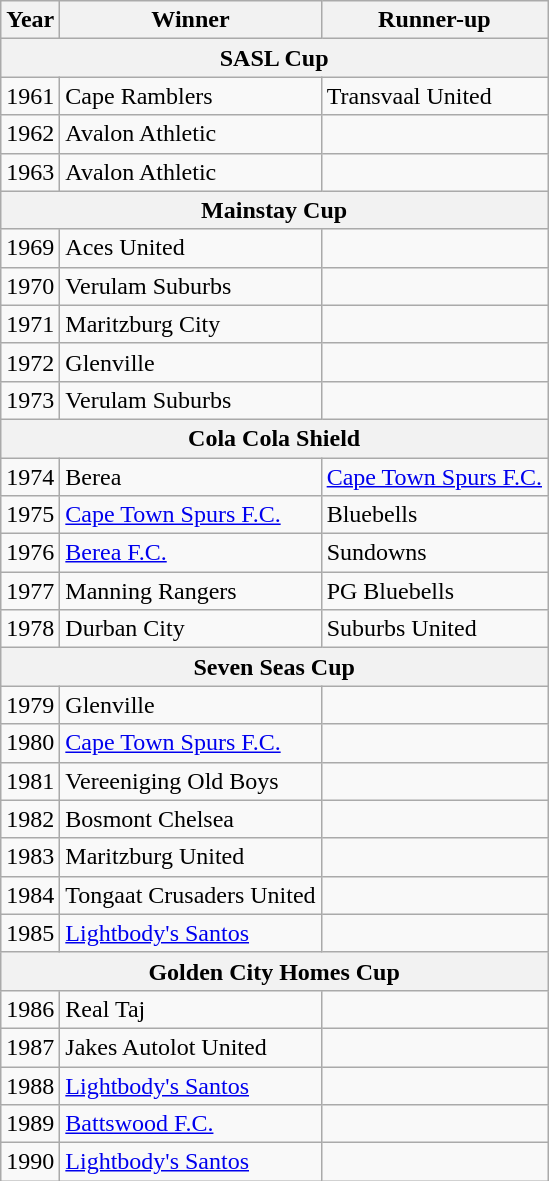<table class="wikitable">
<tr>
<th>Year</th>
<th>Winner</th>
<th>Runner-up</th>
</tr>
<tr>
<th colspan="3">SASL Cup</th>
</tr>
<tr>
<td>1961</td>
<td>Cape Ramblers</td>
<td>Transvaal United</td>
</tr>
<tr>
<td>1962</td>
<td>Avalon Athletic</td>
<td></td>
</tr>
<tr>
<td>1963</td>
<td>Avalon Athletic</td>
<td></td>
</tr>
<tr>
<th colspan="3">Mainstay Cup</th>
</tr>
<tr>
<td>1969</td>
<td>Aces United</td>
<td></td>
</tr>
<tr>
<td>1970</td>
<td>Verulam Suburbs</td>
<td></td>
</tr>
<tr>
<td>1971</td>
<td>Maritzburg City</td>
<td></td>
</tr>
<tr>
<td>1972</td>
<td>Glenville</td>
<td></td>
</tr>
<tr>
<td>1973</td>
<td>Verulam Suburbs</td>
<td></td>
</tr>
<tr>
<th colspan="3">Cola Cola Shield</th>
</tr>
<tr>
<td>1974</td>
<td>Berea</td>
<td><a href='#'>Cape Town Spurs F.C.</a></td>
</tr>
<tr>
<td>1975</td>
<td><a href='#'>Cape Town Spurs F.C.</a></td>
<td>Bluebells</td>
</tr>
<tr>
<td>1976</td>
<td><a href='#'>Berea F.C.</a></td>
<td>Sundowns</td>
</tr>
<tr>
<td>1977</td>
<td>Manning Rangers</td>
<td>PG Bluebells</td>
</tr>
<tr>
<td>1978</td>
<td>Durban City</td>
<td>Suburbs United</td>
</tr>
<tr>
<th colspan="3">Seven Seas Cup</th>
</tr>
<tr>
<td>1979</td>
<td>Glenville</td>
<td></td>
</tr>
<tr>
<td>1980</td>
<td><a href='#'>Cape Town Spurs F.C.</a></td>
<td></td>
</tr>
<tr>
<td>1981</td>
<td>Vereeniging Old Boys</td>
<td></td>
</tr>
<tr>
<td>1982</td>
<td>Bosmont Chelsea</td>
<td></td>
</tr>
<tr>
<td>1983</td>
<td>Maritzburg United</td>
<td></td>
</tr>
<tr>
<td>1984</td>
<td>Tongaat Crusaders United</td>
<td></td>
</tr>
<tr>
<td>1985</td>
<td><a href='#'>Lightbody's Santos</a></td>
<td></td>
</tr>
<tr>
<th colspan="3">Golden City Homes Cup</th>
</tr>
<tr>
<td>1986</td>
<td>Real Taj</td>
<td></td>
</tr>
<tr>
<td>1987</td>
<td>Jakes Autolot United</td>
<td></td>
</tr>
<tr>
<td>1988</td>
<td><a href='#'>Lightbody's Santos</a></td>
<td></td>
</tr>
<tr>
<td>1989</td>
<td><a href='#'>Battswood F.C.</a></td>
<td></td>
</tr>
<tr>
<td>1990</td>
<td><a href='#'>Lightbody's Santos</a></td>
<td></td>
</tr>
</table>
